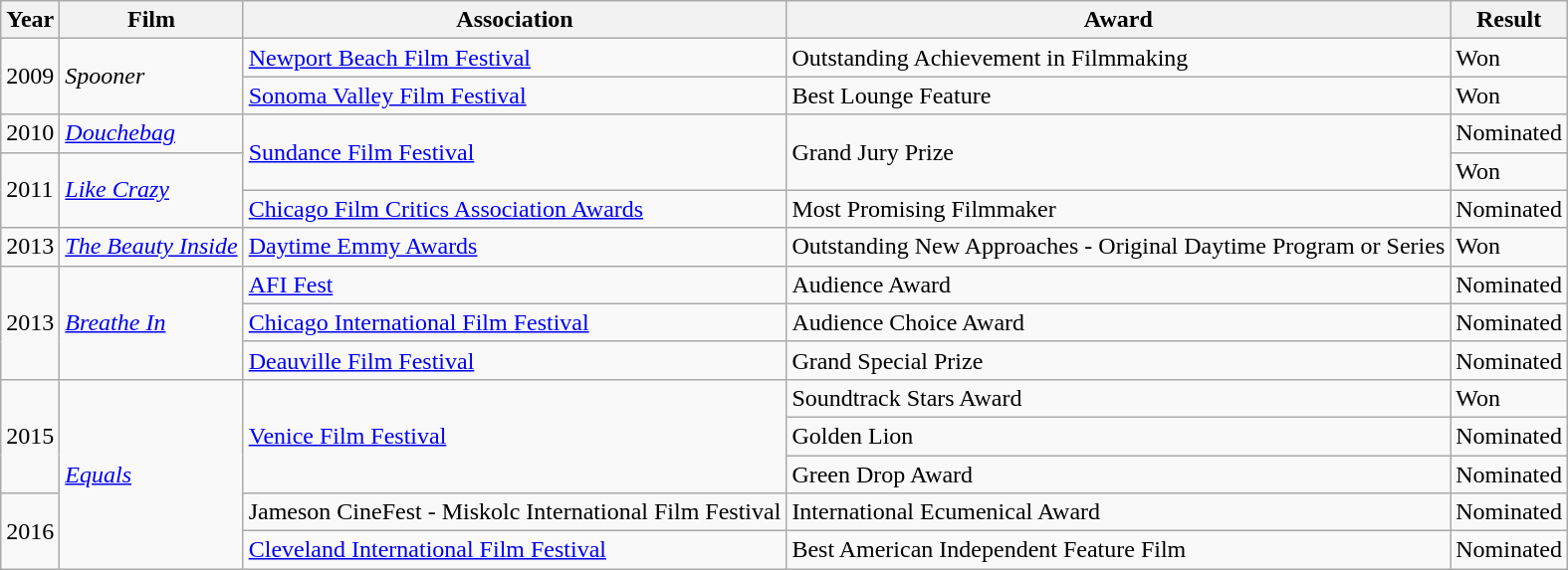<table class="wikitable">
<tr>
<th>Year</th>
<th>Film</th>
<th>Association</th>
<th>Award</th>
<th>Result</th>
</tr>
<tr>
<td rowspan="2">2009</td>
<td rowspan="2"><em>Spooner</em></td>
<td><a href='#'>Newport Beach Film Festival</a></td>
<td>Outstanding Achievement in Filmmaking</td>
<td>Won</td>
</tr>
<tr>
<td><a href='#'>Sonoma Valley Film Festival</a></td>
<td>Best Lounge Feature</td>
<td>Won</td>
</tr>
<tr>
<td>2010</td>
<td><em><a href='#'>Douchebag</a></em></td>
<td rowspan="2"><a href='#'>Sundance Film Festival</a></td>
<td rowspan="2">Grand Jury Prize</td>
<td>Nominated</td>
</tr>
<tr>
<td rowspan="2">2011</td>
<td rowspan="2"><em><a href='#'>Like Crazy</a></em></td>
<td>Won</td>
</tr>
<tr>
<td><a href='#'>Chicago Film Critics Association Awards</a></td>
<td>Most Promising Filmmaker</td>
<td>Nominated</td>
</tr>
<tr>
<td>2013</td>
<td><em><a href='#'>The Beauty Inside</a></em></td>
<td><a href='#'>Daytime Emmy Awards</a></td>
<td>Outstanding New Approaches - Original Daytime Program or Series</td>
<td>Won</td>
</tr>
<tr>
<td rowspan="3">2013</td>
<td rowspan="3"><em><a href='#'>Breathe In</a></em></td>
<td><a href='#'>AFI Fest</a></td>
<td>Audience Award</td>
<td>Nominated</td>
</tr>
<tr>
<td><a href='#'>Chicago International Film Festival</a></td>
<td>Audience Choice Award</td>
<td>Nominated</td>
</tr>
<tr>
<td><a href='#'>Deauville Film Festival</a></td>
<td>Grand Special Prize</td>
<td>Nominated</td>
</tr>
<tr>
<td rowspan="3">2015</td>
<td rowspan="5"><em><a href='#'>Equals</a></em></td>
<td rowspan="3"><a href='#'>Venice Film Festival</a></td>
<td>Soundtrack Stars Award</td>
<td>Won</td>
</tr>
<tr>
<td>Golden Lion</td>
<td>Nominated</td>
</tr>
<tr>
<td>Green Drop Award</td>
<td>Nominated</td>
</tr>
<tr>
<td rowspan="2">2016</td>
<td>Jameson CineFest - Miskolc International Film Festival</td>
<td>International Ecumenical Award</td>
<td>Nominated</td>
</tr>
<tr>
<td><a href='#'>Cleveland International Film Festival</a></td>
<td>Best American Independent Feature Film</td>
<td>Nominated</td>
</tr>
</table>
